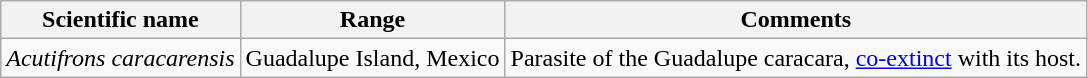<table class="wikitable">
<tr>
<th>Scientific name</th>
<th>Range</th>
<th class="unsortable">Comments</th>
</tr>
<tr>
<td><em>Acutifrons caracarensis</em></td>
<td>Guadalupe Island, Mexico</td>
<td>Parasite of the Guadalupe caracara, <a href='#'>co-extinct</a> with its host.</td>
</tr>
</table>
